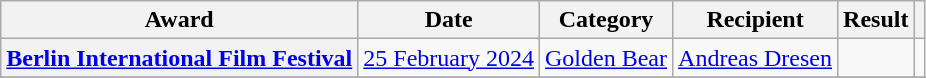<table class="wikitable sortable plainrowheaders">
<tr>
<th>Award</th>
<th>Date</th>
<th>Category</th>
<th>Recipient</th>
<th>Result</th>
<th></th>
</tr>
<tr>
<th scope="row"><a href='#'>Berlin International Film Festival</a></th>
<td><a href='#'>25 February 2024</a></td>
<td><a href='#'>Golden Bear</a></td>
<td><a href='#'>Andreas Dresen</a></td>
<td></td>
<td align="center" rowspan="1"></td>
</tr>
<tr>
</tr>
</table>
